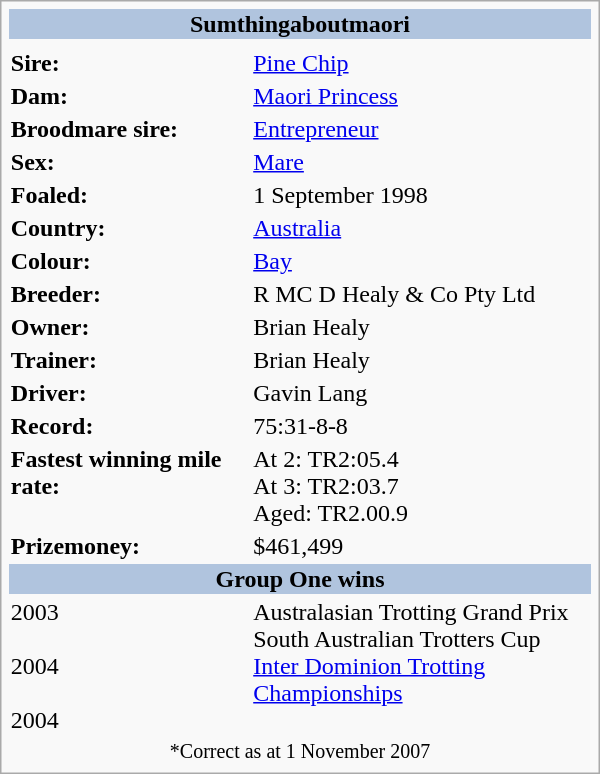<table class="infobox" style="width:25em;">
<tr style="text-align:center;">
<th colspan="2" bgcolor="#b0c4de">Sumthingaboutmaori</th>
</tr>
<tr>
<td colspan="2" style="text-align:center;"></td>
</tr>
<tr>
<th align="left">Sire:</th>
<td><a href='#'>Pine Chip</a></td>
</tr>
<tr>
<th align="left">Dam:</th>
<td><a href='#'>Maori Princess</a></td>
</tr>
<tr>
<th align="left">Broodmare sire:</th>
<td><a href='#'>Entrepreneur</a></td>
</tr>
<tr>
<th align="left">Sex:</th>
<td><a href='#'>Mare</a></td>
</tr>
<tr>
<th align="left">Foaled:</th>
<td>1 September 1998</td>
</tr>
<tr>
<th align="left">Country:</th>
<td><a href='#'>Australia</a></td>
</tr>
<tr>
<th align="left">Colour:</th>
<td><a href='#'>Bay</a></td>
</tr>
<tr>
<th align="left">Breeder:</th>
<td>R MC D Healy & Co Pty Ltd</td>
</tr>
<tr>
<th align="left">Owner:</th>
<td>Brian Healy</td>
</tr>
<tr>
<th align="left">Trainer:</th>
<td>Brian Healy</td>
</tr>
<tr>
<th align="left">Driver:</th>
<td>Gavin Lang</td>
</tr>
<tr>
<th align="left">Record:</th>
<td>75:31-8-8</td>
</tr>
<tr>
<th align="left">Fastest winning mile rate:</th>
<td>At 2: TR2:05.4<br>At 3: TR2:03.7<br>Aged: TR2.00.9</td>
</tr>
<tr>
<th align="left">Prizemoney:</th>
<td>$461,499</td>
</tr>
<tr>
<th colspan="2" bgcolor="#b0c4de">Group One wins</th>
</tr>
<tr style="vertical-align: top;">
<td>2003<br><br>2004<br><br>2004</td>
<td>Australasian Trotting Grand Prix<br>South Australian Trotters Cup<br><a href='#'>Inter Dominion Trotting Championships</a></td>
</tr>
<tr>
<td colspan="3" style="text-align:center; font-size:smaller;">*Correct as at 1 November 2007</td>
</tr>
</table>
